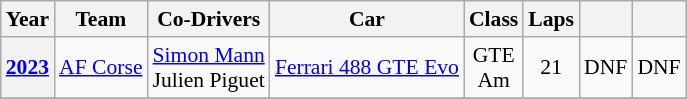<table class="wikitable" style="text-align:center; font-size:90%">
<tr>
<th>Year</th>
<th>Team</th>
<th>Co-Drivers</th>
<th>Car</th>
<th>Class</th>
<th>Laps</th>
<th></th>
<th></th>
</tr>
<tr>
<th><a href='#'>2023</a></th>
<td align="left"nowrap> <a href='#'>AF Corse</a></td>
<td align="left"nowrap> <a href='#'>Simon Mann</a><br> Julien Piguet</td>
<td align="left"nowrap><a href='#'>Ferrari 488 GTE Evo</a></td>
<td>GTE<br>Am</td>
<td>21</td>
<td>DNF</td>
<td>DNF</td>
</tr>
<tr>
</tr>
</table>
